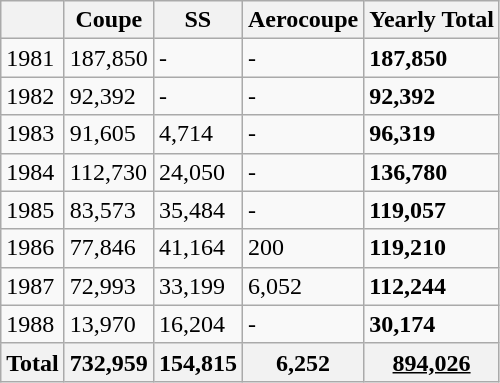<table class="wikitable">
<tr>
<th></th>
<th>Coupe</th>
<th>SS</th>
<th>Aerocoupe</th>
<th>Yearly Total</th>
</tr>
<tr>
<td>1981</td>
<td>187,850</td>
<td>-</td>
<td>-</td>
<td><strong>187,850</strong></td>
</tr>
<tr>
<td>1982</td>
<td>92,392</td>
<td>-</td>
<td>-</td>
<td><strong>92,392</strong></td>
</tr>
<tr>
<td>1983</td>
<td>91,605</td>
<td>4,714</td>
<td>-</td>
<td><strong>96,319</strong></td>
</tr>
<tr>
<td>1984</td>
<td>112,730</td>
<td>24,050</td>
<td>-</td>
<td><strong>136,780</strong></td>
</tr>
<tr>
<td>1985</td>
<td>83,573</td>
<td>35,484</td>
<td>-</td>
<td><strong>119,057</strong></td>
</tr>
<tr>
<td>1986</td>
<td>77,846</td>
<td>41,164</td>
<td>200</td>
<td><strong>119,210</strong></td>
</tr>
<tr>
<td>1987</td>
<td>72,993</td>
<td>33,199</td>
<td>6,052</td>
<td><strong>112,244</strong></td>
</tr>
<tr>
<td>1988</td>
<td>13,970</td>
<td>16,204</td>
<td>-</td>
<td><strong>30,174</strong></td>
</tr>
<tr>
<th>Total</th>
<th>732,959</th>
<th>154,815</th>
<th>6,252</th>
<th><u>894,026</u></th>
</tr>
</table>
